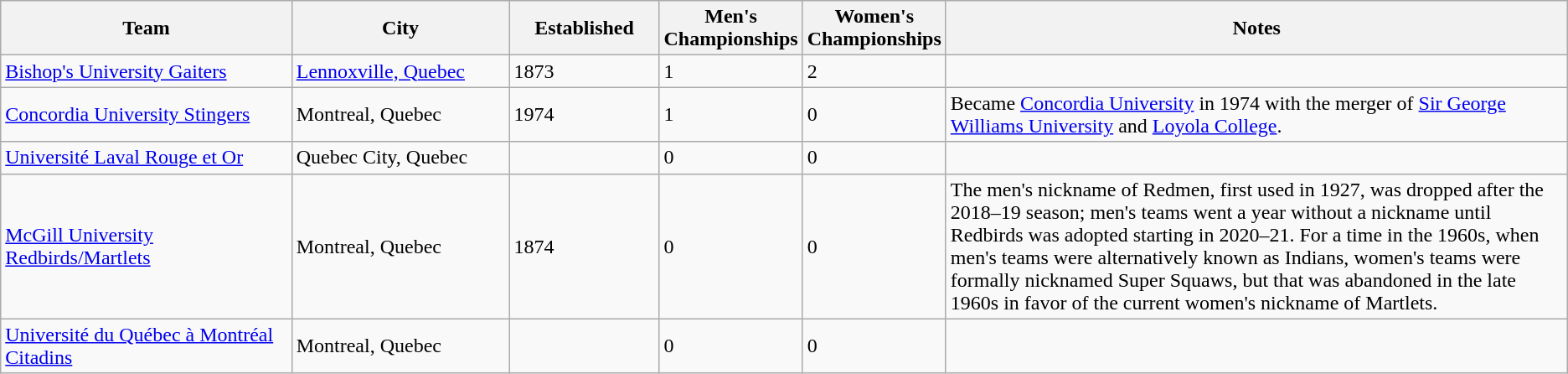<table class="wikitable">
<tr>
<th bgcolor="#DDDDFF" width="20%">Team</th>
<th bgcolor="#DDDDFF" width="15%">City</th>
<th bgcolor="#DDDDFF" width="10%">Established</th>
<th bgcolor="#DDDDFF" width="5%">Men's Championships</th>
<th bgcolor="#DDDDFF" width="5%">Women's Championships</th>
<th bgcolor="#DDDDFF" width="45%">Notes</th>
</tr>
<tr>
<td><a href='#'>Bishop's University Gaiters</a></td>
<td><a href='#'>Lennoxville, Quebec</a></td>
<td>1873</td>
<td>1</td>
<td>2</td>
<td></td>
</tr>
<tr>
<td><a href='#'>Concordia University Stingers</a></td>
<td>Montreal, Quebec</td>
<td>1974</td>
<td>1</td>
<td>0</td>
<td>Became <a href='#'>Concordia University</a> in 1974 with the merger of <a href='#'>Sir George Williams University</a> and <a href='#'>Loyola College</a>.</td>
</tr>
<tr>
<td><a href='#'>Université Laval Rouge et Or</a></td>
<td>Quebec City, Quebec</td>
<td></td>
<td>0</td>
<td>0</td>
<td></td>
</tr>
<tr>
<td><a href='#'>McGill University Redbirds/Martlets</a></td>
<td>Montreal, Quebec</td>
<td>1874</td>
<td>0</td>
<td>0</td>
<td>The men's nickname of Redmen, first used in 1927, was dropped after the 2018–19 season; men's teams went a year without a nickname until Redbirds was adopted starting in 2020–21. For a time in the 1960s, when men's teams were alternatively known as Indians, women's teams were formally nicknamed Super Squaws, but that was abandoned in the late 1960s in favor of the current women's nickname of Martlets.</td>
</tr>
<tr>
<td><a href='#'>Université du Québec à Montréal Citadins</a></td>
<td>Montreal, Quebec</td>
<td></td>
<td>0</td>
<td>0</td>
<td></td>
</tr>
</table>
